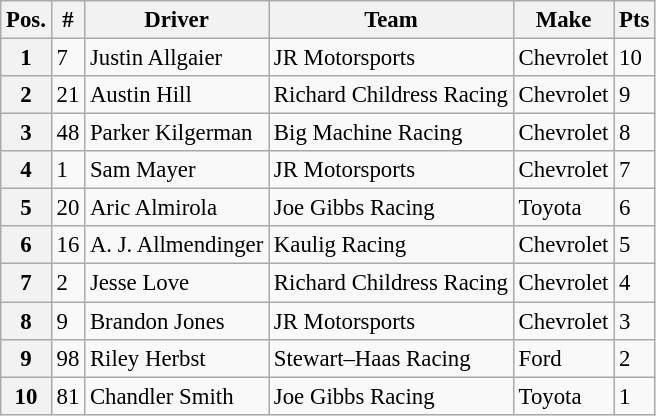<table class="wikitable" style="font-size:95%">
<tr>
<th>Pos.</th>
<th>#</th>
<th>Driver</th>
<th>Team</th>
<th>Make</th>
<th>Pts</th>
</tr>
<tr>
<th>1</th>
<td>7</td>
<td>Justin Allgaier</td>
<td>JR Motorsports</td>
<td>Chevrolet</td>
<td>10</td>
</tr>
<tr>
<th>2</th>
<td>21</td>
<td>Austin Hill</td>
<td>Richard Childress Racing</td>
<td>Chevrolet</td>
<td>9</td>
</tr>
<tr>
<th>3</th>
<td>48</td>
<td>Parker Kilgerman</td>
<td>Big Machine Racing</td>
<td>Chevrolet</td>
<td>8</td>
</tr>
<tr>
<th>4</th>
<td>1</td>
<td>Sam Mayer</td>
<td>JR Motorsports</td>
<td>Chevrolet</td>
<td>7</td>
</tr>
<tr>
<th>5</th>
<td>20</td>
<td>Aric Almirola</td>
<td>Joe Gibbs Racing</td>
<td>Toyota</td>
<td>6</td>
</tr>
<tr>
<th>6</th>
<td>16</td>
<td>A. J. Allmendinger</td>
<td>Kaulig Racing</td>
<td>Chevrolet</td>
<td>5</td>
</tr>
<tr>
<th>7</th>
<td>2</td>
<td>Jesse Love</td>
<td>Richard Childress Racing</td>
<td>Chevrolet</td>
<td>4</td>
</tr>
<tr>
<th>8</th>
<td>9</td>
<td>Brandon Jones</td>
<td>JR Motorsports</td>
<td>Chevrolet</td>
<td>3</td>
</tr>
<tr>
<th>9</th>
<td>98</td>
<td>Riley Herbst</td>
<td>Stewart–Haas Racing</td>
<td>Ford</td>
<td>2</td>
</tr>
<tr>
<th>10</th>
<td>81</td>
<td>Chandler Smith</td>
<td>Joe Gibbs Racing</td>
<td>Toyota</td>
<td>1</td>
</tr>
</table>
